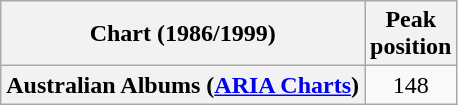<table class="wikitable sortable plainrowheaders" style="text-align:center">
<tr>
<th scope="col">Chart (1986/1999)</th>
<th scope="col">Peak<br>position</th>
</tr>
<tr>
<th scope="row">Australian Albums (<a href='#'>ARIA Charts</a>) </th>
<td>148</td>
</tr>
</table>
